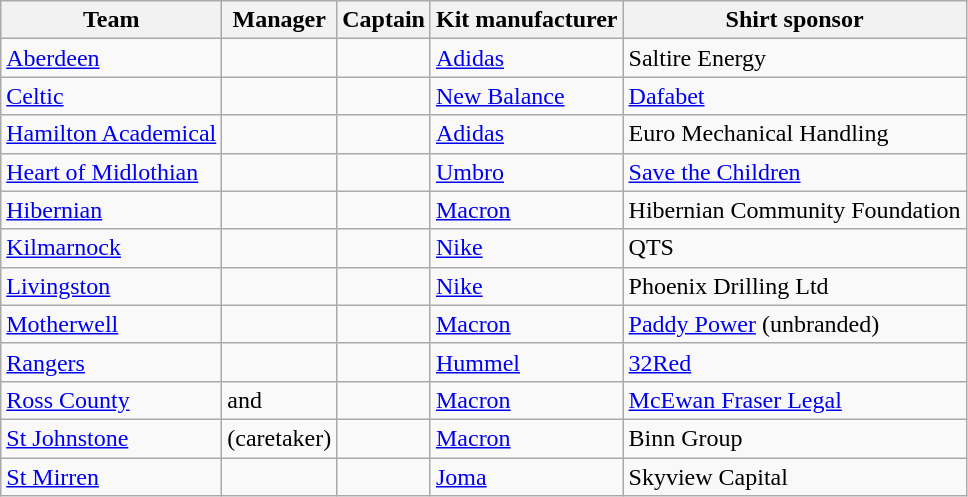<table class="wikitable sortable">
<tr>
<th>Team</th>
<th>Manager</th>
<th>Captain</th>
<th>Kit manufacturer</th>
<th>Shirt sponsor</th>
</tr>
<tr>
<td><a href='#'>Aberdeen</a></td>
<td> </td>
<td> </td>
<td><a href='#'>Adidas</a></td>
<td>Saltire Energy</td>
</tr>
<tr>
<td><a href='#'>Celtic</a></td>
<td> </td>
<td> </td>
<td><a href='#'>New Balance</a></td>
<td><a href='#'>Dafabet</a></td>
</tr>
<tr>
<td><a href='#'>Hamilton Academical</a></td>
<td> </td>
<td> </td>
<td><a href='#'>Adidas</a></td>
<td>Euro Mechanical Handling</td>
</tr>
<tr>
<td><a href='#'>Heart of Midlothian</a></td>
<td> </td>
<td> </td>
<td><a href='#'>Umbro</a></td>
<td><a href='#'>Save the Children</a></td>
</tr>
<tr>
<td><a href='#'>Hibernian</a></td>
<td> </td>
<td> </td>
<td><a href='#'>Macron</a></td>
<td>Hibernian Community Foundation</td>
</tr>
<tr>
<td><a href='#'>Kilmarnock</a></td>
<td> </td>
<td> </td>
<td><a href='#'>Nike</a></td>
<td>QTS</td>
</tr>
<tr>
<td><a href='#'>Livingston</a></td>
<td> </td>
<td> </td>
<td><a href='#'>Nike</a></td>
<td>Phoenix Drilling Ltd</td>
</tr>
<tr>
<td><a href='#'>Motherwell</a></td>
<td> </td>
<td> </td>
<td><a href='#'>Macron</a></td>
<td><a href='#'>Paddy Power</a> (unbranded)</td>
</tr>
<tr>
<td><a href='#'>Rangers</a></td>
<td> </td>
<td> </td>
<td><a href='#'>Hummel</a></td>
<td><a href='#'>32Red</a></td>
</tr>
<tr>
<td><a href='#'>Ross County</a></td>
<td>  and  </td>
<td> </td>
<td><a href='#'>Macron</a></td>
<td><a href='#'>McEwan Fraser Legal</a></td>
</tr>
<tr>
<td><a href='#'>St Johnstone</a></td>
<td>  (caretaker)</td>
<td> </td>
<td><a href='#'>Macron</a></td>
<td>Binn Group</td>
</tr>
<tr>
<td><a href='#'>St Mirren</a></td>
<td> </td>
<td> </td>
<td><a href='#'>Joma</a></td>
<td>Skyview Capital</td>
</tr>
</table>
